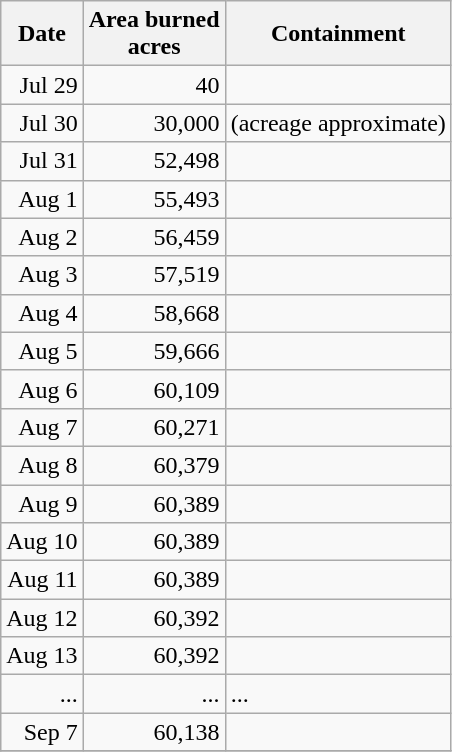<table class="wikitable" style="text-align: right;">
<tr>
<th>Date</th>
<th>Area burned<br>acres</th>
<th>Containment</th>
</tr>
<tr>
<td>Jul 29</td>
<td>40</td>
<td style="text-align: left;"></td>
</tr>
<tr>
<td>Jul 30</td>
<td>30,000</td>
<td style="text-align: left;"> (acreage approximate)</td>
</tr>
<tr>
<td>Jul 31</td>
<td>52,498</td>
<td style="text-align: left;"></td>
</tr>
<tr>
<td>Aug 1</td>
<td>55,493</td>
<td style="text-align: left;"></td>
</tr>
<tr>
<td>Aug 2</td>
<td>56,459</td>
<td style="text-align: left;"></td>
</tr>
<tr>
<td>Aug 3</td>
<td>57,519</td>
<td style="text-align: left;"></td>
</tr>
<tr>
<td>Aug 4</td>
<td>58,668</td>
<td style="text-align: left;"></td>
</tr>
<tr>
<td>Aug 5</td>
<td>59,666</td>
<td style="text-align: left;"></td>
</tr>
<tr>
<td>Aug 6</td>
<td>60,109</td>
<td style="text-align: left;"></td>
</tr>
<tr>
<td>Aug 7</td>
<td>60,271</td>
<td style="text-align: left;"></td>
</tr>
<tr>
<td>Aug 8</td>
<td>60,379</td>
<td style="text-align: left;"></td>
</tr>
<tr>
<td>Aug 9</td>
<td>60,389</td>
<td style="text-align: left;"></td>
</tr>
<tr>
<td>Aug 10</td>
<td>60,389</td>
<td style="text-align: left;"></td>
</tr>
<tr>
<td>Aug 11</td>
<td>60,389</td>
<td style="text-align: left;"></td>
</tr>
<tr>
<td>Aug 12</td>
<td>60,392</td>
<td style="text-align: left;"></td>
</tr>
<tr>
<td>Aug 13</td>
<td>60,392</td>
<td style="text-align: left;"></td>
</tr>
<tr>
<td>...</td>
<td>...</td>
<td style="text-align: left;">...</td>
</tr>
<tr>
<td>Sep 7</td>
<td>60,138</td>
<td style="text-align: left;"></td>
</tr>
<tr>
</tr>
</table>
